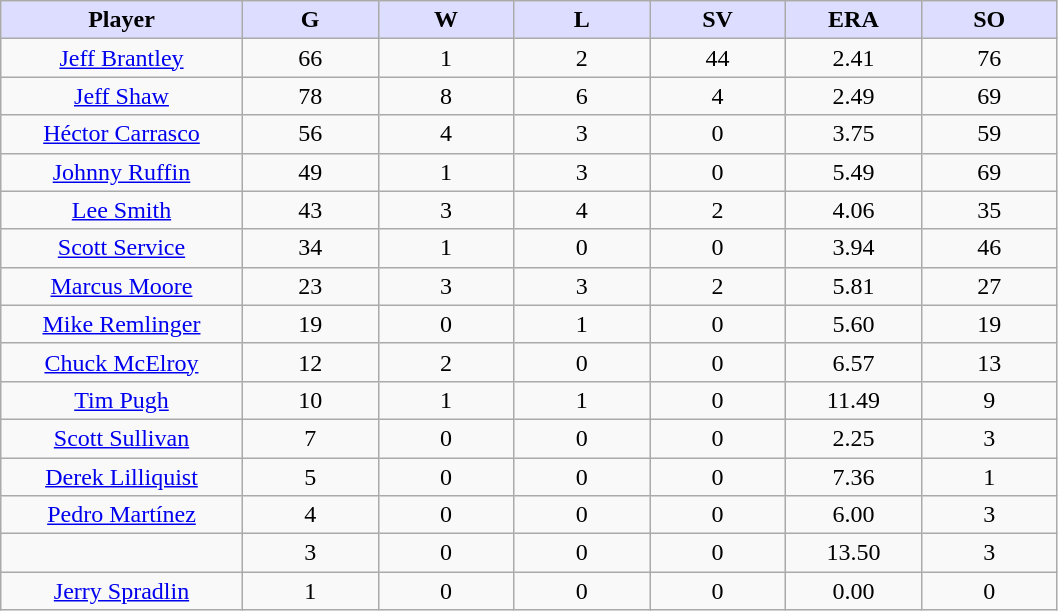<table class="wikitable sortable">
<tr>
<th style="background:#ddf; width:16%;">Player</th>
<th style="background:#ddf; width:9%;">G</th>
<th style="background:#ddf; width:9%;">W</th>
<th style="background:#ddf; width:9%;">L</th>
<th style="background:#ddf; width:9%;">SV</th>
<th style="background:#ddf; width:9%;">ERA</th>
<th style="background:#ddf; width:9%;">SO</th>
</tr>
<tr style="text-align:center;">
<td><a href='#'>Jeff Brantley</a></td>
<td>66</td>
<td>1</td>
<td>2</td>
<td>44</td>
<td>2.41</td>
<td>76</td>
</tr>
<tr align=center>
<td><a href='#'>Jeff Shaw</a></td>
<td>78</td>
<td>8</td>
<td>6</td>
<td>4</td>
<td>2.49</td>
<td>69</td>
</tr>
<tr align=center>
<td><a href='#'>Héctor Carrasco</a></td>
<td>56</td>
<td>4</td>
<td>3</td>
<td>0</td>
<td>3.75</td>
<td>59</td>
</tr>
<tr align=center>
<td><a href='#'>Johnny Ruffin</a></td>
<td>49</td>
<td>1</td>
<td>3</td>
<td>0</td>
<td>5.49</td>
<td>69</td>
</tr>
<tr align=center>
<td><a href='#'>Lee Smith</a></td>
<td>43</td>
<td>3</td>
<td>4</td>
<td>2</td>
<td>4.06</td>
<td>35</td>
</tr>
<tr align=center>
<td><a href='#'>Scott Service</a></td>
<td>34</td>
<td>1</td>
<td>0</td>
<td>0</td>
<td>3.94</td>
<td>46</td>
</tr>
<tr align=center>
<td><a href='#'>Marcus Moore</a></td>
<td>23</td>
<td>3</td>
<td>3</td>
<td>2</td>
<td>5.81</td>
<td>27</td>
</tr>
<tr align=center>
<td><a href='#'>Mike Remlinger</a></td>
<td>19</td>
<td>0</td>
<td>1</td>
<td>0</td>
<td>5.60</td>
<td>19</td>
</tr>
<tr align=center>
<td><a href='#'>Chuck McElroy</a></td>
<td>12</td>
<td>2</td>
<td>0</td>
<td>0</td>
<td>6.57</td>
<td>13</td>
</tr>
<tr align=center>
<td><a href='#'>Tim Pugh</a></td>
<td>10</td>
<td>1</td>
<td>1</td>
<td>0</td>
<td>11.49</td>
<td>9</td>
</tr>
<tr align=center>
<td><a href='#'>Scott Sullivan</a></td>
<td>7</td>
<td>0</td>
<td>0</td>
<td>0</td>
<td>2.25</td>
<td>3</td>
</tr>
<tr align=center>
<td><a href='#'>Derek Lilliquist</a></td>
<td>5</td>
<td>0</td>
<td>0</td>
<td>0</td>
<td>7.36</td>
<td>1</td>
</tr>
<tr align=center>
<td><a href='#'>Pedro Martínez</a></td>
<td>4</td>
<td>0</td>
<td>0</td>
<td>0</td>
<td>6.00</td>
<td>3</td>
</tr>
<tr align=center>
<td></td>
<td>3</td>
<td>0</td>
<td>0</td>
<td>0</td>
<td>13.50</td>
<td>3</td>
</tr>
<tr align=center>
<td><a href='#'>Jerry Spradlin</a></td>
<td>1</td>
<td>0</td>
<td>0</td>
<td>0</td>
<td>0.00</td>
<td>0</td>
</tr>
</table>
